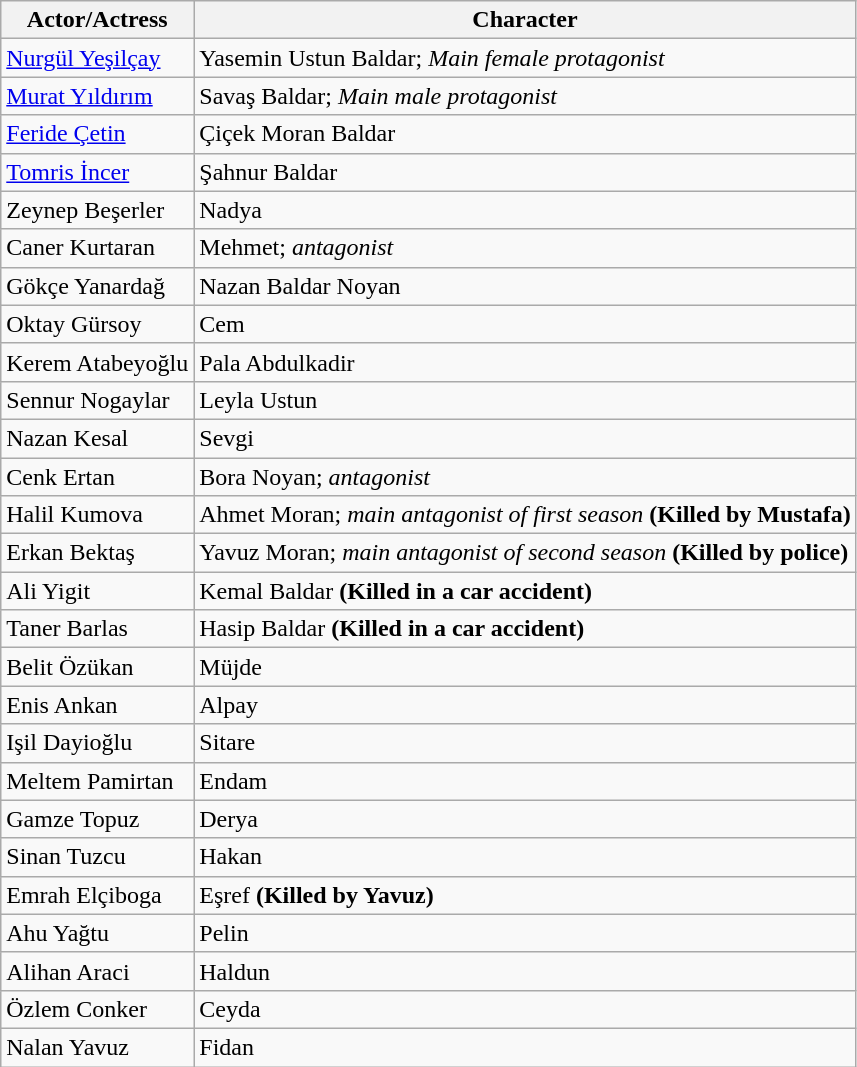<table class="wikitable">
<tr>
<th>Actor/Actress</th>
<th>Character</th>
</tr>
<tr>
<td><a href='#'>Nurgül Yeşilçay</a></td>
<td>Yasemin Ustun Baldar; <em>Main female protagonist</em></td>
</tr>
<tr>
<td><a href='#'>Murat Yıldırım</a></td>
<td>Savaş Baldar; <em>Main male protagonist</em></td>
</tr>
<tr>
<td><a href='#'>Feride Çetin</a></td>
<td>Çiçek Moran Baldar</td>
</tr>
<tr>
<td><a href='#'>Tomris İncer</a></td>
<td>Şahnur Baldar</td>
</tr>
<tr>
<td>Zeynep Beşerler</td>
<td>Nadya</td>
</tr>
<tr>
<td>Caner Kurtaran</td>
<td>Mehmet; <em>antagonist</em></td>
</tr>
<tr>
<td>Gökçe Yanardağ</td>
<td>Nazan Baldar Noyan</td>
</tr>
<tr>
<td>Oktay Gürsoy</td>
<td>Cem</td>
</tr>
<tr>
<td>Kerem Atabeyoğlu</td>
<td>Pala Abdulkadir</td>
</tr>
<tr>
<td>Sennur Nogaylar</td>
<td>Leyla Ustun</td>
</tr>
<tr>
<td>Nazan Kesal</td>
<td>Sevgi</td>
</tr>
<tr>
<td>Cenk Ertan</td>
<td>Bora Noyan; <em>antagonist</em></td>
</tr>
<tr>
<td>Halil Kumova</td>
<td>Ahmet Moran; <em>main antagonist of first season</em> <strong>(Killed by Mustafa)</strong></td>
</tr>
<tr>
<td>Erkan Bektaş</td>
<td>Yavuz Moran; <em>main antagonist of second season</em> <strong>(Killed by police)</strong></td>
</tr>
<tr>
<td>Ali Yigit</td>
<td>Kemal Baldar <strong>(Killed in a car accident)</strong></td>
</tr>
<tr>
<td>Taner Barlas</td>
<td>Hasip Baldar <strong>(Killed in a car accident)</strong></td>
</tr>
<tr>
<td>Belit Özükan</td>
<td>Müjde</td>
</tr>
<tr>
<td>Enis Ankan</td>
<td>Alpay</td>
</tr>
<tr>
<td>Işil Dayioğlu</td>
<td>Sitare</td>
</tr>
<tr>
<td>Meltem Pamirtan</td>
<td>Endam</td>
</tr>
<tr>
<td>Gamze Topuz</td>
<td>Derya</td>
</tr>
<tr>
<td>Sinan Tuzcu</td>
<td>Hakan</td>
</tr>
<tr>
<td>Emrah Elçiboga</td>
<td>Eşref <strong>(Killed by Yavuz)</strong></td>
</tr>
<tr>
<td>Ahu Yağtu</td>
<td>Pelin</td>
</tr>
<tr>
<td>Alihan Araci</td>
<td>Haldun</td>
</tr>
<tr>
<td>Özlem Conker</td>
<td>Ceyda</td>
</tr>
<tr>
<td>Nalan Yavuz</td>
<td>Fidan</td>
</tr>
</table>
